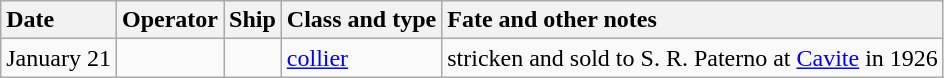<table class="wikitable nowraplinks sortable">
<tr>
<th style="text-align: left;">Date</th>
<th style="text-align: left;">Operator</th>
<th style="text-align: left;">Ship</th>
<th style="text-align: left;">Class and type</th>
<th style="text-align: left;">Fate and other notes</th>
</tr>
<tr ---->
<td>January 21</td>
<td></td>
<td><strong></strong></td>
<td><a href='#'>collier</a></td>
<td>stricken and sold to S. R. Paterno at <a href='#'>Cavite</a> in 1926</td>
</tr>
</table>
